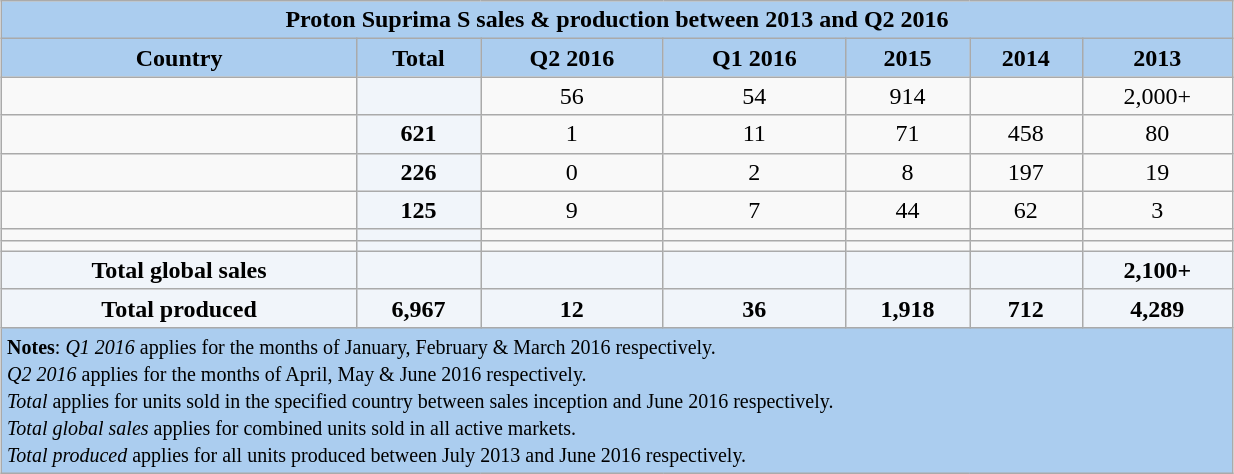<table class="wikitable" style="margin:1em auto 1em auto; width:65%;">
<tr>
<th colspan="7" style="text-align:center; background:#abcdef;">Proton Suprima S sales & production between 2013 and Q2 2016</th>
</tr>
<tr>
<th style="background:#abcdef;" width:10%;">Country</th>
<th style="background:#abcdef;" width:10%;">Total</th>
<th style="background:#abcdef;" width:10%;">Q2 2016</th>
<th style="background:#abcdef;" width:10%;">Q1 2016</th>
<th style="background:#abcdef;" width:10%;">2015</th>
<th style="background:#abcdef;" width:10%;">2014</th>
<th style="background:#abcdef;" width:10%;">2013</th>
</tr>
<tr align="center">
<td align=left></td>
<td style="background:#f1f5fa;"></td>
<td>56</td>
<td>54</td>
<td>914</td>
<td></td>
<td>2,000+</td>
</tr>
<tr align="center">
<td align=left></td>
<td style="background:#f1f5fa;"><strong>621</strong></td>
<td>1</td>
<td>11</td>
<td>71</td>
<td>458</td>
<td>80</td>
</tr>
<tr align="center">
<td align=left></td>
<td style="background:#f1f5fa;"><strong>226</strong></td>
<td>0</td>
<td>2</td>
<td>8</td>
<td>197</td>
<td>19</td>
</tr>
<tr align="center">
<td align=left></td>
<td style="background:#f1f5fa;"><strong>125</strong></td>
<td>9</td>
<td>7</td>
<td>44</td>
<td>62</td>
<td>3</td>
</tr>
<tr align="center">
<td align=left></td>
<td style="background:#f1f5fa;"></td>
<td></td>
<td></td>
<td></td>
<td></td>
<td></td>
</tr>
<tr align="center">
<td align=left></td>
<td style="background:#f1f5fa;"></td>
<td></td>
<td></td>
<td></td>
<td></td>
<td></td>
</tr>
<tr align="center">
<td style="background:#f1f5fa;"><strong>Total global sales</strong></td>
<td style="background:#f1f5fa;"><strong> </strong></td>
<td style="background:#f1f5fa;"><strong> </strong></td>
<td style="background:#f1f5fa;"><strong> </strong></td>
<td style="background:#f1f5fa;"><strong> </strong></td>
<td style="background:#f1f5fa;"><strong> </strong></td>
<td style="background:#f1f5fa;"><strong>2,100+</strong></td>
</tr>
<tr align="center">
<td style="background:#f1f5fa;"><strong>Total produced</strong></td>
<td style="background:#f1f5fa;"><strong>6,967</strong></td>
<td style="background:#f1f5fa;"><strong>12</strong></td>
<td style="background:#f1f5fa;"><strong>36</strong></td>
<td style="background:#f1f5fa;"><strong>1,918</strong></td>
<td style="background:#f1f5fa;"><strong>712</strong></td>
<td style="background:#f1f5fa;"><strong>4,289</strong></td>
</tr>
<tr align="center">
<td colspan="7" style="text-align:left; background:#abcdef;"><small><strong>Notes</strong>: <em>Q1 2016</em> applies for the months of January, February & March 2016 respectively.<br><em>Q2 2016</em> applies for the months of April, May & June 2016 respectively.<br><em>Total</em> applies for units sold in the specified country between sales inception and June 2016 respectively.<br><em>Total global sales</em> applies for combined units sold in all active markets.<br><em>Total produced</em> applies for all units produced between July 2013 and June 2016 respectively.</small></td>
</tr>
</table>
